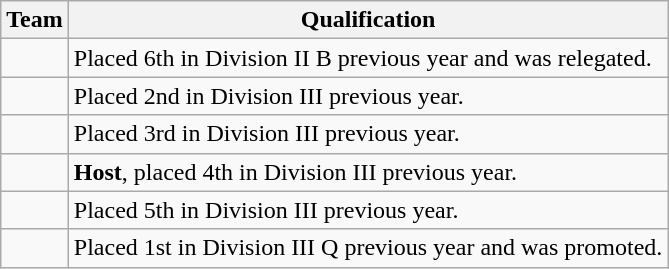<table class="wikitable">
<tr>
<th>Team</th>
<th>Qualification</th>
</tr>
<tr>
<td></td>
<td>Placed 6th in Division II B previous year and was relegated.</td>
</tr>
<tr>
<td></td>
<td>Placed 2nd in Division III previous year.</td>
</tr>
<tr>
<td></td>
<td>Placed 3rd in Division III previous year.</td>
</tr>
<tr>
<td></td>
<td><strong>Host</strong>, placed 4th in Division III previous year.</td>
</tr>
<tr>
<td></td>
<td>Placed 5th in Division III previous year.</td>
</tr>
<tr>
<td></td>
<td>Placed 1st in Division III Q previous year and was promoted.</td>
</tr>
</table>
